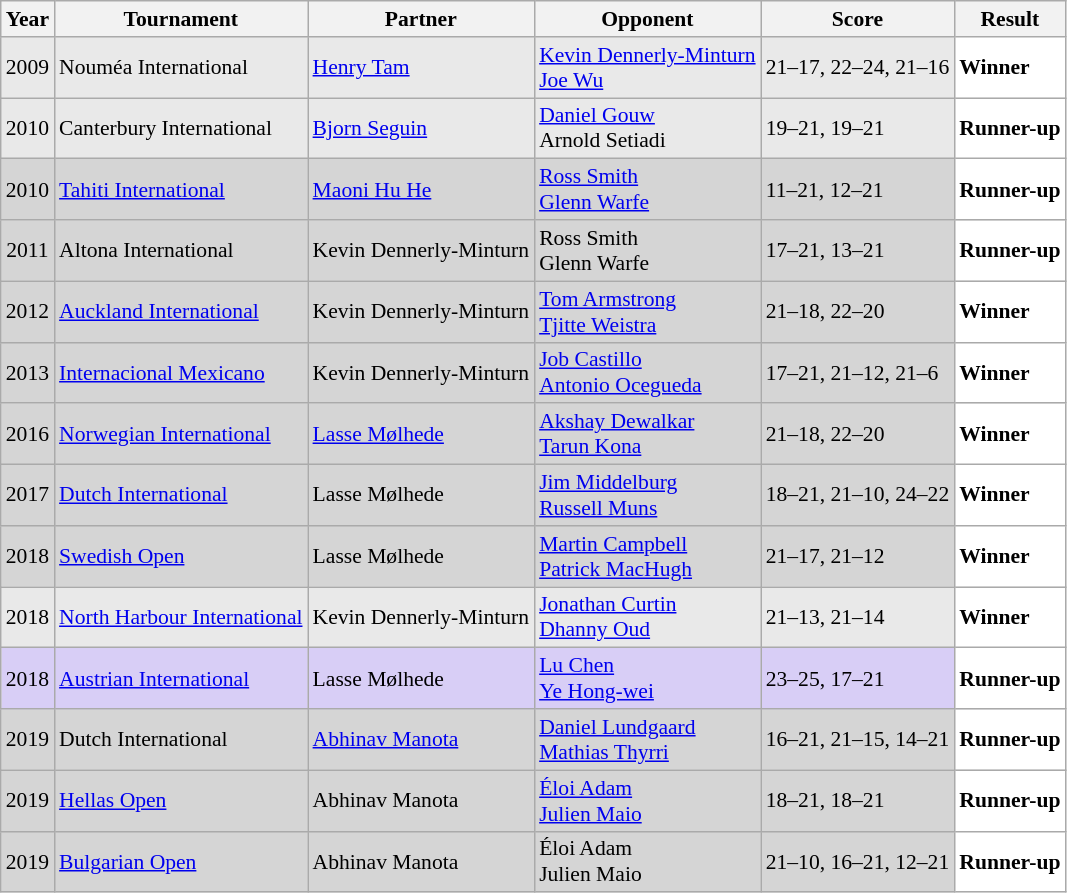<table class="sortable wikitable" style="font-size: 90%;">
<tr>
<th>Year</th>
<th>Tournament</th>
<th>Partner</th>
<th>Opponent</th>
<th>Score</th>
<th>Result</th>
</tr>
<tr style="background:#E9E9E9">
<td align="center">2009</td>
<td align="left">Nouméa International</td>
<td align="left"> <a href='#'>Henry Tam</a></td>
<td align="left"> <a href='#'>Kevin Dennerly-Minturn</a><br> <a href='#'>Joe Wu</a></td>
<td align="left">21–17, 22–24, 21–16</td>
<td style="text-align:left; background:white"> <strong>Winner</strong></td>
</tr>
<tr style="background:#E9E9E9">
<td align="center">2010</td>
<td align="left">Canterbury International</td>
<td align="left"> <a href='#'>Bjorn Seguin</a></td>
<td align="left"> <a href='#'>Daniel Gouw</a><br> Arnold Setiadi</td>
<td align="left">19–21, 19–21</td>
<td style="text-align:left; background:white"> <strong>Runner-up</strong></td>
</tr>
<tr style="background:#D5D5D5">
<td align="center">2010</td>
<td align="left"><a href='#'>Tahiti International</a></td>
<td align="left"> <a href='#'>Maoni Hu He</a></td>
<td align="left"> <a href='#'>Ross Smith</a><br> <a href='#'>Glenn Warfe</a></td>
<td align="left">11–21, 12–21</td>
<td style="text-align:left; background:white"> <strong>Runner-up</strong></td>
</tr>
<tr style="background:#D5D5D5">
<td align="center">2011</td>
<td align="left">Altona International</td>
<td align="left"> Kevin Dennerly-Minturn</td>
<td align="left"> Ross Smith<br> Glenn Warfe</td>
<td align="left">17–21, 13–21</td>
<td style="text-align:left; background:white"> <strong>Runner-up</strong></td>
</tr>
<tr style="background:#D5D5D5">
<td align="center">2012</td>
<td align="left"><a href='#'>Auckland International</a></td>
<td align="left"> Kevin Dennerly-Minturn</td>
<td align="left"> <a href='#'>Tom Armstrong</a><br> <a href='#'>Tjitte Weistra</a></td>
<td align="left">21–18, 22–20</td>
<td style="text-align:left; background:white"> <strong>Winner</strong></td>
</tr>
<tr style="background:#D5D5D5">
<td align="center">2013</td>
<td align="left"><a href='#'>Internacional Mexicano</a></td>
<td align="left"> Kevin Dennerly-Minturn</td>
<td align="left"> <a href='#'>Job Castillo</a><br> <a href='#'>Antonio Ocegueda</a></td>
<td align="left">17–21, 21–12, 21–6</td>
<td style="text-align:left; background:white"> <strong>Winner</strong></td>
</tr>
<tr style="background:#D5D5D5">
<td align="center">2016</td>
<td align="left"><a href='#'>Norwegian International</a></td>
<td align="left"> <a href='#'>Lasse Mølhede</a></td>
<td align="left"> <a href='#'>Akshay Dewalkar</a><br> <a href='#'>Tarun Kona</a></td>
<td align="left">21–18, 22–20</td>
<td style="text-align:left; background:white"> <strong>Winner</strong></td>
</tr>
<tr style="background:#D5D5D5">
<td align="center">2017</td>
<td align="left"><a href='#'>Dutch International</a></td>
<td align="left"> Lasse Mølhede</td>
<td align="left"> <a href='#'>Jim Middelburg</a><br> <a href='#'>Russell Muns</a></td>
<td align="left">18–21, 21–10, 24–22</td>
<td style="text-align:left; background:white"> <strong>Winner</strong></td>
</tr>
<tr style="background:#D5D5D5">
<td align="center">2018</td>
<td align="left"><a href='#'>Swedish Open</a></td>
<td align="left"> Lasse Mølhede</td>
<td align="left"> <a href='#'>Martin Campbell</a><br> <a href='#'>Patrick MacHugh</a></td>
<td align="left">21–17, 21–12</td>
<td style="text-align:left; background:white"> <strong>Winner</strong></td>
</tr>
<tr style="background:#E9E9E9">
<td align="center">2018</td>
<td align="left"><a href='#'>North Harbour International</a></td>
<td align="left"> Kevin Dennerly-Minturn</td>
<td align="left"> <a href='#'>Jonathan Curtin</a><br> <a href='#'>Dhanny Oud</a></td>
<td align="left">21–13, 21–14</td>
<td style="text-align:left; background:white"> <strong>Winner</strong></td>
</tr>
<tr style="background:#D8CEF6">
<td align="center">2018</td>
<td align="left"><a href='#'>Austrian International</a></td>
<td align="left"> Lasse Mølhede</td>
<td align="left"> <a href='#'>Lu Chen</a><br> <a href='#'>Ye Hong-wei</a></td>
<td align="left">23–25, 17–21</td>
<td style="text-align:left; background:white"> <strong>Runner-up</strong></td>
</tr>
<tr style="background:#D5D5D5">
<td align="center">2019</td>
<td align="left">Dutch International</td>
<td align="left"> <a href='#'>Abhinav Manota</a></td>
<td align="left"> <a href='#'>Daniel Lundgaard</a><br> <a href='#'>Mathias Thyrri</a></td>
<td align="left">16–21, 21–15, 14–21</td>
<td style="text-align:left; background:white"> <strong>Runner-up</strong></td>
</tr>
<tr style="background:#D5D5D5">
<td align="center">2019</td>
<td align="left"><a href='#'>Hellas Open</a></td>
<td align="left"> Abhinav Manota</td>
<td align="left"> <a href='#'>Éloi Adam</a><br> <a href='#'>Julien Maio</a></td>
<td align="left">18–21, 18–21</td>
<td style="text-align:left; background:white"> <strong>Runner-up</strong></td>
</tr>
<tr style="background:#D5D5D5">
<td align="center">2019</td>
<td align="left"><a href='#'>Bulgarian Open</a></td>
<td align="left"> Abhinav Manota</td>
<td align="left"> Éloi Adam<br> Julien Maio</td>
<td align="left">21–10, 16–21, 12–21</td>
<td style="text-align:left; background:white"> <strong>Runner-up</strong></td>
</tr>
</table>
